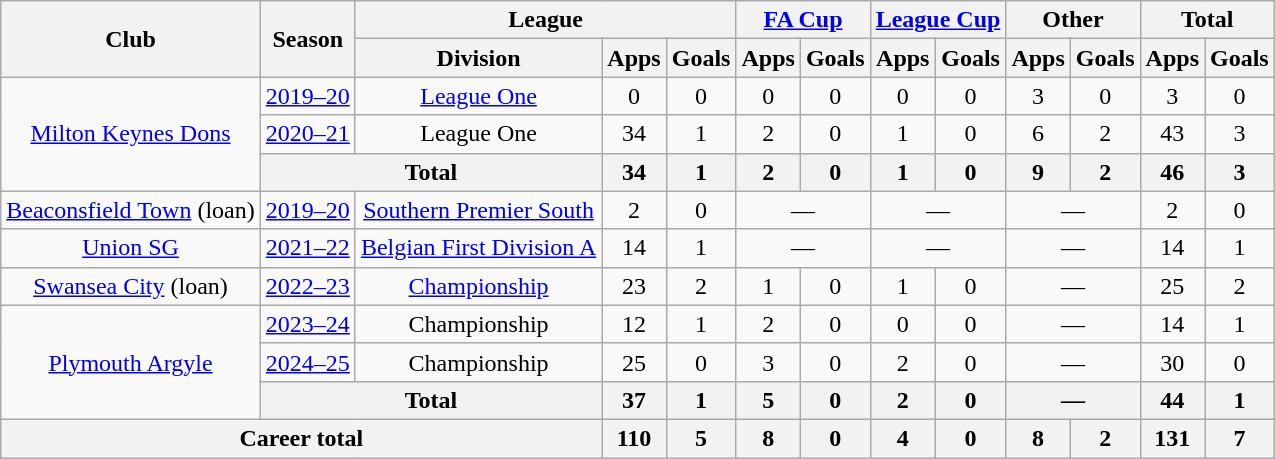<table class="wikitable" style="text-align: center">
<tr>
<th rowspan="2">Club</th>
<th rowspan="2">Season</th>
<th colspan="3">League</th>
<th colspan="2"><a href='#'>FA Cup</a></th>
<th colspan="2"><a href='#'>League Cup</a></th>
<th colspan="2">Other</th>
<th colspan="2">Total</th>
</tr>
<tr>
<th>Division</th>
<th>Apps</th>
<th>Goals</th>
<th>Apps</th>
<th>Goals</th>
<th>Apps</th>
<th>Goals</th>
<th>Apps</th>
<th>Goals</th>
<th>Apps</th>
<th>Goals</th>
</tr>
<tr>
<td rowspan="3"><a href='#'>Milton Keynes Dons</a></td>
<td><a href='#'>2019–20</a></td>
<td><a href='#'>League One</a></td>
<td>0</td>
<td>0</td>
<td>0</td>
<td>0</td>
<td>0</td>
<td>0</td>
<td>3</td>
<td>0</td>
<td>3</td>
<td>0</td>
</tr>
<tr>
<td><a href='#'>2020–21</a></td>
<td>League One</td>
<td>34</td>
<td>1</td>
<td>2</td>
<td>0</td>
<td>1</td>
<td>0</td>
<td>6</td>
<td>2</td>
<td>43</td>
<td>3 </td>
</tr>
<tr>
<th colspan="2">Total</th>
<th>34</th>
<th>1</th>
<th>2</th>
<th>0</th>
<th>1</th>
<th>0</th>
<th>9</th>
<th>2</th>
<th>46</th>
<th>3</th>
</tr>
<tr>
<td><a href='#'>Beaconsfield Town</a> (loan)</td>
<td><a href='#'>2019–20</a></td>
<td><a href='#'>Southern Premier South</a></td>
<td>2</td>
<td>0</td>
<td colspan="2">—</td>
<td colspan="2">—</td>
<td colspan="2">—</td>
<td>2</td>
<td>0</td>
</tr>
<tr>
<td><a href='#'>Union SG</a></td>
<td><a href='#'>2021–22</a></td>
<td><a href='#'>Belgian First Division A</a></td>
<td>14</td>
<td>1</td>
<td colspan="2">—</td>
<td colspan="2">—</td>
<td colspan="2">—</td>
<td>14</td>
<td>1</td>
</tr>
<tr>
<td><a href='#'>Swansea City</a> (loan)</td>
<td><a href='#'>2022–23</a></td>
<td><a href='#'>Championship</a></td>
<td>23</td>
<td>2</td>
<td>1</td>
<td>0</td>
<td>1</td>
<td>0</td>
<td colspan="2">—</td>
<td>25</td>
<td>2</td>
</tr>
<tr>
<td rowspan="3"><a href='#'>Plymouth Argyle</a></td>
<td><a href='#'>2023–24</a></td>
<td>Championship</td>
<td>12</td>
<td>1</td>
<td>2</td>
<td>0</td>
<td>0</td>
<td>0</td>
<td colspan="2">—</td>
<td>14</td>
<td>1</td>
</tr>
<tr>
<td><a href='#'>2024–25</a></td>
<td>Championship</td>
<td>25</td>
<td>0</td>
<td>3</td>
<td>0</td>
<td>2</td>
<td>0</td>
<td colspan="2">—</td>
<td>30</td>
<td>0</td>
</tr>
<tr>
<th colspan="2">Total</th>
<th>37</th>
<th>1</th>
<th>5</th>
<th>0</th>
<th>2</th>
<th>0</th>
<th colspan="2">—</th>
<th>44</th>
<th>1</th>
</tr>
<tr>
<th colspan="3">Career total</th>
<th>110</th>
<th>5</th>
<th>8</th>
<th>0</th>
<th>4</th>
<th>0</th>
<th>8</th>
<th>2</th>
<th>131</th>
<th>7</th>
</tr>
</table>
